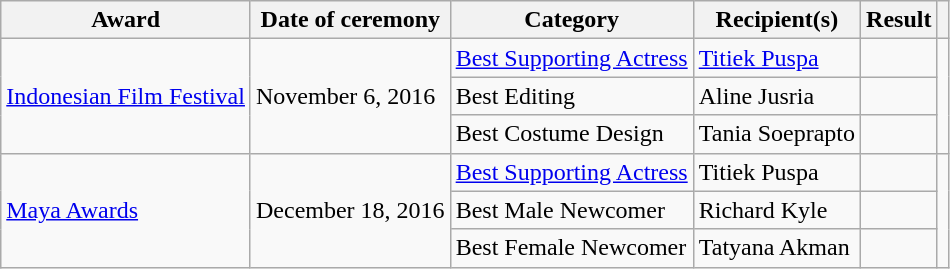<table class="wikitable sortable plainrowheaders">
<tr>
<th scope="col">Award</th>
<th scope="col">Date of ceremony</th>
<th scope="col">Category</th>
<th scope="col">Recipient(s)</th>
<th scope="col">Result</th>
<th scope="col" class="unsortable"></th>
</tr>
<tr>
<td rowspan="3"><a href='#'>Indonesian Film Festival</a></td>
<td rowspan="3">November 6, 2016</td>
<td><a href='#'>Best Supporting Actress</a></td>
<td><a href='#'>Titiek Puspa</a></td>
<td></td>
<td align="center" rowspan="3"></td>
</tr>
<tr>
<td>Best Editing</td>
<td>Aline Jusria</td>
<td></td>
</tr>
<tr>
<td>Best Costume Design</td>
<td>Tania Soeprapto</td>
<td></td>
</tr>
<tr>
<td rowspan="3"><a href='#'>Maya Awards</a></td>
<td rowspan="3">December 18, 2016</td>
<td><a href='#'>Best Supporting Actress</a></td>
<td>Titiek Puspa</td>
<td></td>
<td align="center" rowspan="3"></td>
</tr>
<tr>
<td>Best Male Newcomer</td>
<td>Richard Kyle</td>
<td></td>
</tr>
<tr>
<td>Best Female Newcomer</td>
<td>Tatyana Akman</td>
<td></td>
</tr>
</table>
